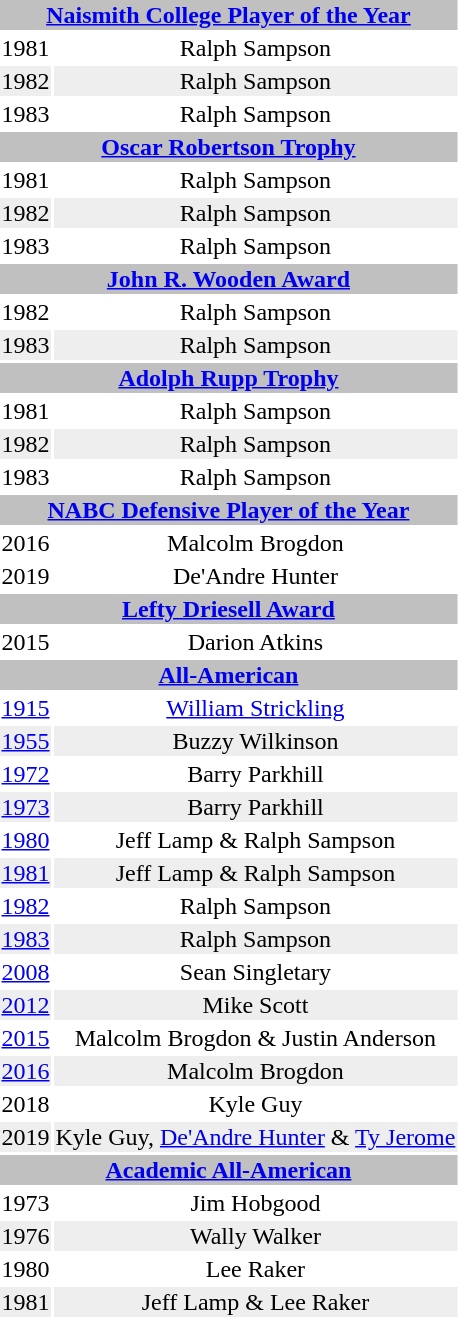<table class="toccolours" style="text-align:center">
<tr>
<th colspan="2" style="background:silver;"><a href='#'>Naismith College Player of the Year</a></th>
</tr>
<tr>
<td>1981</td>
<td>Ralph Sampson</td>
</tr>
<tr style="background:#eee;">
<td>1982</td>
<td>Ralph Sampson</td>
</tr>
<tr>
<td>1983</td>
<td>Ralph Sampson</td>
</tr>
<tr>
<th colspan="2" style="background:silver;"><a href='#'>Oscar Robertson Trophy</a></th>
</tr>
<tr>
<td>1981</td>
<td>Ralph Sampson</td>
</tr>
<tr style="background:#eee;">
<td>1982</td>
<td>Ralph Sampson</td>
</tr>
<tr>
<td>1983</td>
<td>Ralph Sampson</td>
</tr>
<tr>
<th colspan="2" style="background:silver;"><a href='#'>John R. Wooden Award</a></th>
</tr>
<tr>
<td>1982</td>
<td>Ralph Sampson</td>
</tr>
<tr style="background:#eee;">
<td>1983</td>
<td>Ralph Sampson</td>
</tr>
<tr>
<th colspan="2" style="background:silver;"><a href='#'>Adolph Rupp Trophy</a></th>
</tr>
<tr>
<td>1981</td>
<td>Ralph Sampson</td>
</tr>
<tr style="background:#eee;">
<td>1982</td>
<td>Ralph Sampson</td>
</tr>
<tr>
<td>1983</td>
<td>Ralph Sampson</td>
</tr>
<tr>
<th colspan="2" style="background:silver;"><a href='#'>NABC Defensive Player of the Year</a></th>
</tr>
<tr>
<td>2016</td>
<td>Malcolm Brogdon</td>
</tr>
<tr>
<td>2019</td>
<td>De'Andre Hunter</td>
</tr>
<tr>
<th colspan="2" style="background:silver;"><a href='#'>Lefty Driesell Award</a></th>
</tr>
<tr>
<td>2015</td>
<td>Darion Atkins</td>
</tr>
<tr>
<th colspan="2" style="background:silver;"><a href='#'>All-American</a></th>
</tr>
<tr>
<td><a href='#'>1915</a></td>
<td><a href='#'>William Strickling</a></td>
</tr>
<tr style="background:#eee;">
<td><a href='#'>1955</a></td>
<td>Buzzy Wilkinson</td>
</tr>
<tr>
<td><a href='#'>1972</a></td>
<td>Barry Parkhill</td>
</tr>
<tr style="background:#eee;">
<td><a href='#'>1973</a></td>
<td>Barry Parkhill</td>
</tr>
<tr>
<td><a href='#'>1980</a></td>
<td>Jeff Lamp & Ralph Sampson</td>
</tr>
<tr style="background:#eee;">
<td><a href='#'>1981</a></td>
<td>Jeff Lamp & Ralph Sampson</td>
</tr>
<tr>
<td><a href='#'>1982</a></td>
<td>Ralph Sampson</td>
</tr>
<tr style="background:#eee;">
<td><a href='#'>1983</a></td>
<td>Ralph Sampson</td>
</tr>
<tr>
<td><a href='#'>2008</a></td>
<td>Sean Singletary</td>
</tr>
<tr style="background:#eee;">
<td><a href='#'>2012</a></td>
<td>Mike Scott</td>
</tr>
<tr>
<td><a href='#'>2015</a></td>
<td>Malcolm Brogdon & Justin Anderson</td>
</tr>
<tr style="background:#eee;">
<td><a href='#'>2016</a></td>
<td>Malcolm Brogdon</td>
</tr>
<tr>
<td>2018</td>
<td>Kyle Guy</td>
</tr>
<tr style="background:#eee;">
<td>2019</td>
<td>Kyle Guy, <a href='#'>De'Andre Hunter</a> & <a href='#'>Ty Jerome</a></td>
</tr>
<tr>
<th colspan="2" style="background:silver;"><a href='#'>Academic All-American</a></th>
</tr>
<tr>
<td>1973</td>
<td>Jim Hobgood</td>
</tr>
<tr style="background:#eee;">
<td>1976</td>
<td>Wally Walker</td>
</tr>
<tr>
<td>1980</td>
<td>Lee Raker</td>
</tr>
<tr style="background:#eee;">
<td>1981</td>
<td>Jeff Lamp & Lee Raker</td>
</tr>
</table>
